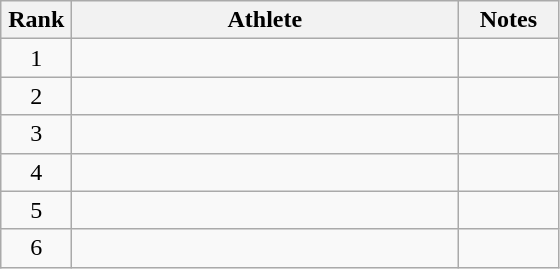<table class=wikitable style="text-align:center">
<tr>
<th width=40>Rank</th>
<th width=250>Athlete</th>
<th width=60>Notes</th>
</tr>
<tr>
<td>1</td>
<td align=left></td>
<td></td>
</tr>
<tr>
<td>2</td>
<td align=left></td>
<td></td>
</tr>
<tr>
<td>3</td>
<td align=left></td>
<td></td>
</tr>
<tr>
<td>4</td>
<td align=left></td>
<td></td>
</tr>
<tr>
<td>5</td>
<td align=left></td>
<td></td>
</tr>
<tr>
<td>6</td>
<td align=left></td>
<td></td>
</tr>
</table>
